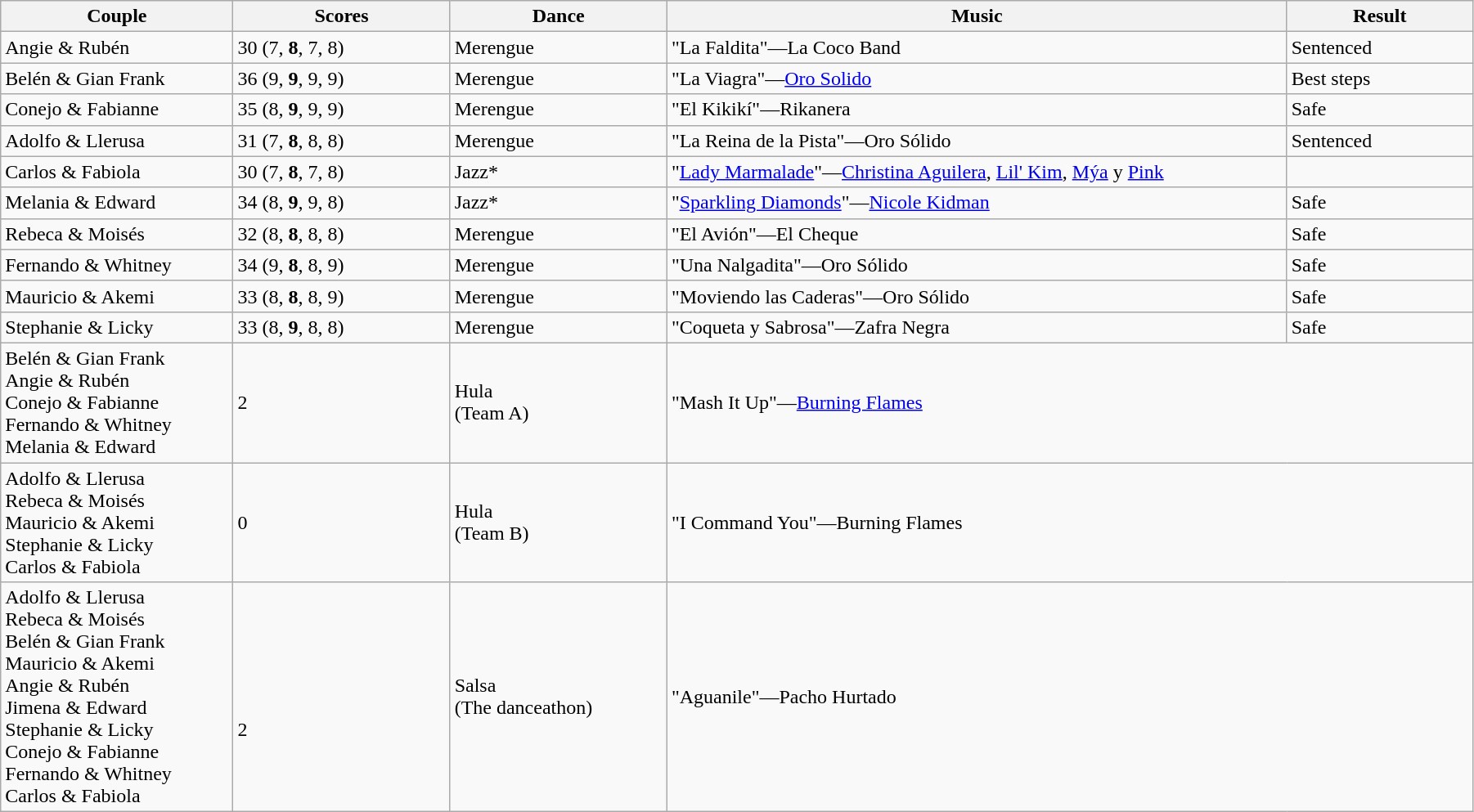<table class="wikitable sortable" style="width:95%; white-space:nowrap;">
<tr>
<th style="width:15%;">Couple</th>
<th style="width:14%;">Scores</th>
<th style="width:14%;">Dance</th>
<th style="width:40%;">Music</th>
<th style="width:12%;">Result</th>
</tr>
<tr>
<td>Angie & Rubén</td>
<td>30 (7, <strong>8</strong>, 7, 8)</td>
<td>Merengue</td>
<td>"La Faldita"—La Coco Band</td>
<td>Sentenced</td>
</tr>
<tr>
<td>Belén & Gian Frank</td>
<td>36 (9, <strong>9</strong>, 9, 9)</td>
<td>Merengue</td>
<td>"La Viagra"—<a href='#'>Oro Solido</a></td>
<td>Best steps</td>
</tr>
<tr>
<td>Conejo & Fabianne</td>
<td>35 (8, <strong>9</strong>, 9, 9)</td>
<td>Merengue</td>
<td>"El Kikikí"—Rikanera</td>
<td>Safe</td>
</tr>
<tr>
<td>Adolfo & Llerusa</td>
<td>31 (7, <strong>8</strong>, 8, 8)</td>
<td>Merengue</td>
<td>"La Reina de la Pista"—Oro Sólido</td>
<td>Sentenced</td>
</tr>
<tr>
<td>Carlos & Fabiola</td>
<td>30 (7, <strong>8</strong>, 7, 8)</td>
<td>Jazz*</td>
<td>"<a href='#'>Lady Marmalade</a>"—<a href='#'>Christina Aguilera</a>, <a href='#'>Lil' Kim</a>, <a href='#'>Mýa</a> y <a href='#'>Pink</a></td>
<td></td>
</tr>
<tr>
<td>Melania & Edward</td>
<td>34 (8, <strong>9</strong>, 9, 8)</td>
<td>Jazz*</td>
<td>"<a href='#'>Sparkling Diamonds</a>"—<a href='#'>Nicole Kidman</a></td>
<td>Safe</td>
</tr>
<tr>
<td>Rebeca & Moisés</td>
<td>32 (8, <strong>8</strong>, 8, 8)</td>
<td>Merengue</td>
<td>"El Avión"—El Cheque</td>
<td>Safe</td>
</tr>
<tr>
<td>Fernando & Whitney</td>
<td>34 (9, <strong>8</strong>, 8, 9)</td>
<td>Merengue</td>
<td>"Una Nalgadita"—Oro Sólido</td>
<td>Safe</td>
</tr>
<tr>
<td>Mauricio & Akemi</td>
<td>33 (8, <strong>8</strong>, 8, 9)</td>
<td>Merengue</td>
<td>"Moviendo las Caderas"—Oro Sólido</td>
<td>Safe</td>
</tr>
<tr>
<td>Stephanie & Licky</td>
<td>33 (8, <strong>9</strong>, 8, 8)</td>
<td>Merengue</td>
<td>"Coqueta y Sabrosa"—Zafra Negra</td>
<td>Safe</td>
</tr>
<tr>
<td>Belén & Gian Frank<br>Angie & Rubén<br>Conejo & Fabianne<br>Fernando & Whitney<br>Melania & Edward</td>
<td>2</td>
<td>Hula<br>(Team A)</td>
<td colspan=2>"Mash It Up"—<a href='#'>Burning Flames</a></td>
</tr>
<tr>
<td>Adolfo & Llerusa<br>Rebeca & Moisés<br>Mauricio & Akemi<br>Stephanie & Licky<br>Carlos & Fabiola</td>
<td>0</td>
<td>Hula<br>(Team B)</td>
<td colspan=2>"I Command You"—Burning Flames</td>
</tr>
<tr>
<td>Adolfo & Llerusa<br>Rebeca & Moisés<br>Belén & Gian Frank<br>Mauricio & Akemi<br>Angie & Rubén<br>Jimena & Edward<br>Stephanie & Licky<br>Conejo & Fabianne<br>Fernando & Whitney<br>Carlos & Fabiola</td>
<td valign="top"><br><br><br><br><br><br>2</td>
<td>Salsa<br>(The danceathon)</td>
<td colspan=2>"Aguanile"—Pacho Hurtado</td>
</tr>
</table>
